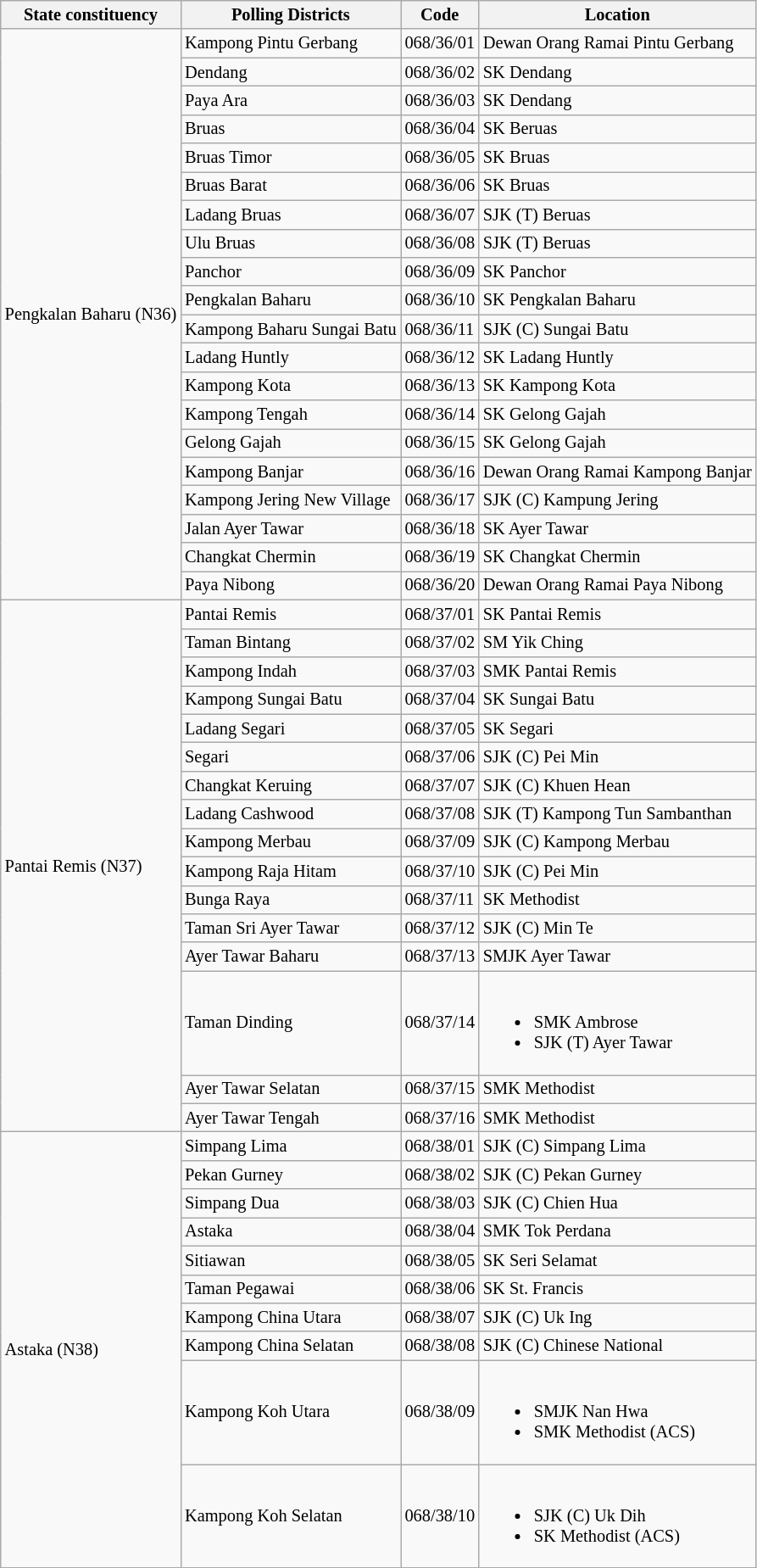<table class="wikitable sortable mw-collapsible" style="white-space:nowrap;font-size:85%">
<tr>
<th>State constituency</th>
<th>Polling Districts</th>
<th>Code</th>
<th>Location</th>
</tr>
<tr>
<td rowspan="20">Pengkalan Baharu (N36)</td>
<td>Kampong Pintu Gerbang</td>
<td>068/36/01</td>
<td>Dewan Orang Ramai Pintu Gerbang</td>
</tr>
<tr>
<td>Dendang</td>
<td>068/36/02</td>
<td>SK Dendang</td>
</tr>
<tr>
<td>Paya Ara</td>
<td>068/36/03</td>
<td>SK Dendang</td>
</tr>
<tr>
<td>Bruas</td>
<td>068/36/04</td>
<td>SK Beruas</td>
</tr>
<tr>
<td>Bruas Timor</td>
<td>068/36/05</td>
<td>SK Bruas</td>
</tr>
<tr>
<td>Bruas Barat</td>
<td>068/36/06</td>
<td>SK Bruas</td>
</tr>
<tr>
<td>Ladang Bruas</td>
<td>068/36/07</td>
<td>SJK (T) Beruas</td>
</tr>
<tr>
<td>Ulu Bruas</td>
<td>068/36/08</td>
<td>SJK (T) Beruas</td>
</tr>
<tr>
<td>Panchor</td>
<td>068/36/09</td>
<td>SK Panchor</td>
</tr>
<tr>
<td>Pengkalan Baharu</td>
<td>068/36/10</td>
<td>SK Pengkalan Baharu</td>
</tr>
<tr>
<td>Kampong Baharu Sungai Batu</td>
<td>068/36/11</td>
<td>SJK (C) Sungai Batu</td>
</tr>
<tr>
<td>Ladang Huntly</td>
<td>068/36/12</td>
<td>SK Ladang Huntly</td>
</tr>
<tr>
<td>Kampong Kota</td>
<td>068/36/13</td>
<td>SK Kampong Kota</td>
</tr>
<tr>
<td>Kampong Tengah</td>
<td>068/36/14</td>
<td>SK Gelong Gajah</td>
</tr>
<tr>
<td>Gelong Gajah</td>
<td>068/36/15</td>
<td>SK Gelong Gajah</td>
</tr>
<tr>
<td>Kampong Banjar</td>
<td>068/36/16</td>
<td>Dewan Orang Ramai Kampong Banjar</td>
</tr>
<tr>
<td>Kampong Jering New Village</td>
<td>068/36/17</td>
<td>SJK (C) Kampung Jering</td>
</tr>
<tr>
<td>Jalan Ayer Tawar</td>
<td>068/36/18</td>
<td>SK Ayer Tawar</td>
</tr>
<tr>
<td>Changkat Chermin</td>
<td>068/36/19</td>
<td>SK Changkat Chermin</td>
</tr>
<tr>
<td>Paya Nibong</td>
<td>068/36/20</td>
<td>Dewan Orang Ramai Paya Nibong</td>
</tr>
<tr>
<td rowspan="16">Pantai Remis (N37)</td>
<td>Pantai Remis</td>
<td>068/37/01</td>
<td>SK Pantai Remis</td>
</tr>
<tr>
<td>Taman Bintang</td>
<td>068/37/02</td>
<td>SM Yik Ching</td>
</tr>
<tr>
<td>Kampong Indah</td>
<td>068/37/03</td>
<td>SMK Pantai Remis</td>
</tr>
<tr>
<td>Kampong Sungai Batu</td>
<td>068/37/04</td>
<td>SK Sungai Batu</td>
</tr>
<tr>
<td>Ladang Segari</td>
<td>068/37/05</td>
<td>SK Segari</td>
</tr>
<tr>
<td>Segari</td>
<td>068/37/06</td>
<td>SJK (C) Pei Min</td>
</tr>
<tr>
<td>Changkat Keruing</td>
<td>068/37/07</td>
<td>SJK (C) Khuen Hean</td>
</tr>
<tr>
<td>Ladang Cashwood</td>
<td>068/37/08</td>
<td>SJK (T) Kampong Tun Sambanthan</td>
</tr>
<tr>
<td>Kampong Merbau</td>
<td>068/37/09</td>
<td>SJK (C) Kampong Merbau</td>
</tr>
<tr>
<td>Kampong Raja Hitam</td>
<td>068/37/10</td>
<td>SJK (C) Pei Min</td>
</tr>
<tr>
<td>Bunga Raya</td>
<td>068/37/11</td>
<td>SK Methodist</td>
</tr>
<tr>
<td>Taman Sri Ayer Tawar</td>
<td>068/37/12</td>
<td>SJK (C) Min Te</td>
</tr>
<tr>
<td>Ayer Tawar Baharu</td>
<td>068/37/13</td>
<td>SMJK Ayer Tawar</td>
</tr>
<tr>
<td>Taman Dinding</td>
<td>068/37/14</td>
<td><br><ul><li>SMK Ambrose</li><li>SJK (T) Ayer Tawar</li></ul></td>
</tr>
<tr>
<td>Ayer Tawar Selatan</td>
<td>068/37/15</td>
<td>SMK Methodist</td>
</tr>
<tr>
<td>Ayer Tawar Tengah</td>
<td>068/37/16</td>
<td>SMK Methodist</td>
</tr>
<tr>
<td rowspan="10">Astaka (N38)</td>
<td>Simpang Lima</td>
<td>068/38/01</td>
<td>SJK (C) Simpang Lima</td>
</tr>
<tr>
<td>Pekan Gurney</td>
<td>068/38/02</td>
<td>SJK (C) Pekan Gurney</td>
</tr>
<tr>
<td>Simpang Dua</td>
<td>068/38/03</td>
<td>SJK (C) Chien Hua</td>
</tr>
<tr>
<td>Astaka</td>
<td>068/38/04</td>
<td>SMK Tok Perdana</td>
</tr>
<tr>
<td>Sitiawan</td>
<td>068/38/05</td>
<td>SK Seri Selamat</td>
</tr>
<tr>
<td>Taman Pegawai</td>
<td>068/38/06</td>
<td>SK St. Francis</td>
</tr>
<tr>
<td>Kampong China Utara</td>
<td>068/38/07</td>
<td>SJK (C) Uk Ing</td>
</tr>
<tr>
<td>Kampong China Selatan</td>
<td>068/38/08</td>
<td>SJK (C) Chinese National</td>
</tr>
<tr>
<td>Kampong Koh Utara</td>
<td>068/38/09</td>
<td><br><ul><li>SMJK Nan Hwa</li><li>SMK Methodist (ACS)</li></ul></td>
</tr>
<tr>
<td>Kampong Koh Selatan</td>
<td>068/38/10</td>
<td><br><ul><li>SJK (C) Uk Dih</li><li>SK Methodist (ACS)</li></ul></td>
</tr>
</table>
